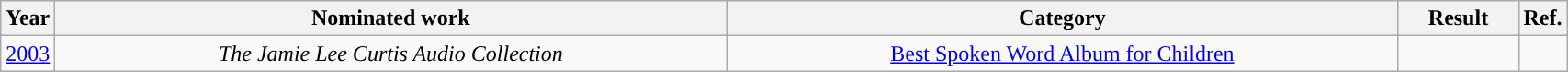<table class="wikitable">
<tr>
<th scope="col" style="width:1em;">Year</th>
<th scope="col" style="width:30em;">Nominated work</th>
<th scope="col" style="width:30em;">Category</th>
<th scope="col" style="width:5em;">Result</th>
<th scope="col" style="width:1em;">Ref.</th>
</tr>
<tr>
<td align="center"><a href='#'>2003</a></td>
<td align="center"><em>The Jamie Lee Curtis Audio Collection</em></td>
<td align="center"><a href='#'>Best Spoken Word Album for Children</a></td>
<td></td>
<td align="center"></td>
</tr>
</table>
